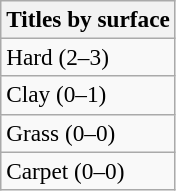<table class=wikitable style=font-size:97%>
<tr>
<th>Titles by surface</th>
</tr>
<tr>
<td>Hard (2–3)</td>
</tr>
<tr>
<td>Clay (0–1)</td>
</tr>
<tr>
<td>Grass (0–0)</td>
</tr>
<tr>
<td>Carpet (0–0)</td>
</tr>
</table>
